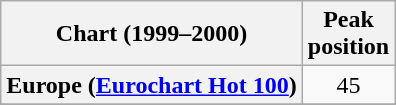<table class="wikitable sortable plainrowheaders" style="text-align:center">
<tr>
<th>Chart (1999–2000)</th>
<th>Peak<br>position</th>
</tr>
<tr>
<th scope="row">Europe (<a href='#'>Eurochart Hot 100</a>)</th>
<td>45</td>
</tr>
<tr>
</tr>
<tr>
</tr>
<tr>
</tr>
</table>
